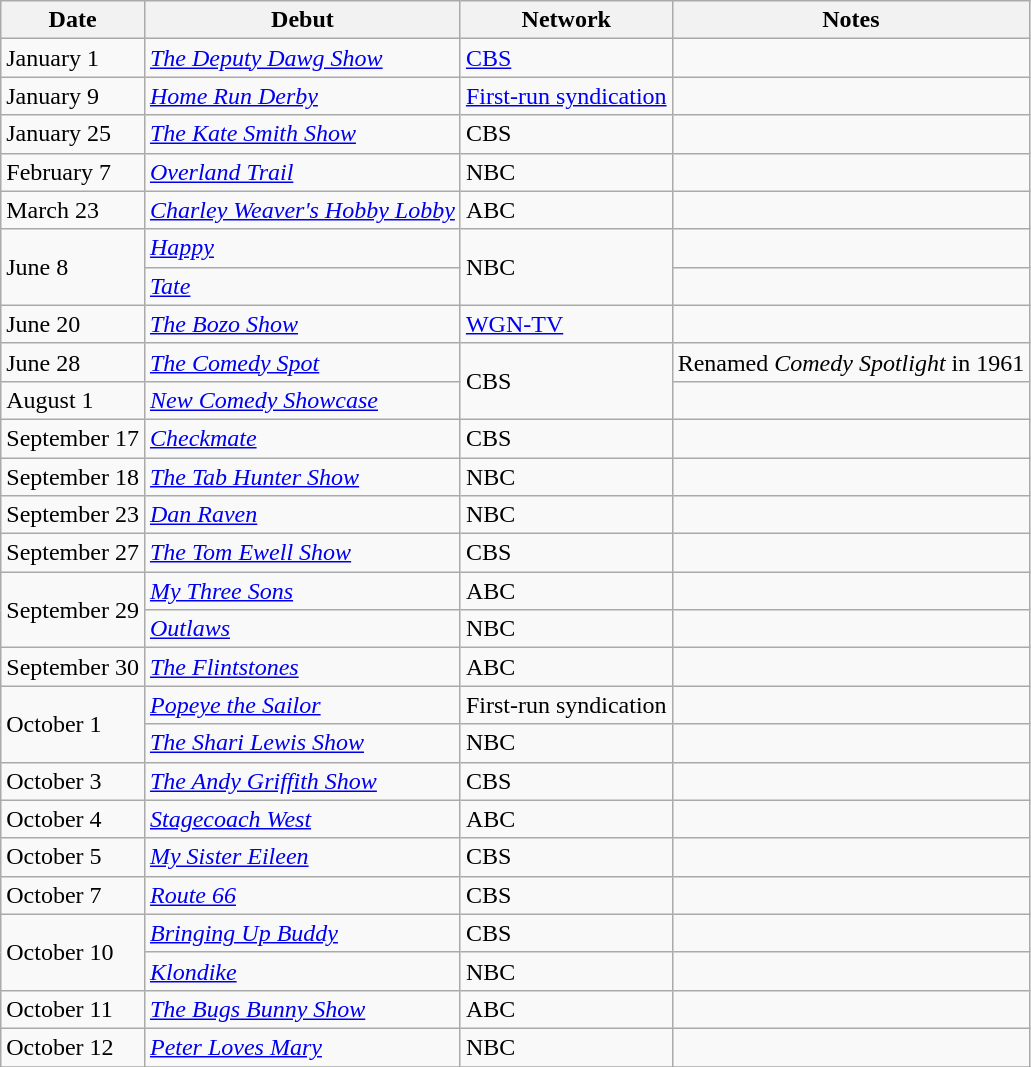<table class="wikitable sortable">
<tr>
<th>Date</th>
<th>Debut</th>
<th>Network</th>
<th>Notes</th>
</tr>
<tr>
<td>January 1</td>
<td><em><a href='#'>The Deputy Dawg Show</a></em></td>
<td><a href='#'>CBS</a></td>
</tr>
<tr>
<td>January 9</td>
<td><em><a href='#'>Home Run Derby</a></em></td>
<td><a href='#'>First-run syndication</a></td>
<td></td>
</tr>
<tr>
<td>January 25</td>
<td><em><a href='#'>The Kate Smith Show</a></em></td>
<td>CBS</td>
<td></td>
</tr>
<tr>
<td>February 7</td>
<td><em><a href='#'>Overland Trail</a></em></td>
<td>NBC</td>
<td></td>
</tr>
<tr>
<td>March 23</td>
<td><em><a href='#'>Charley Weaver's Hobby Lobby</a></em></td>
<td>ABC</td>
</tr>
<tr>
<td rowspan=2>June 8</td>
<td><em><a href='#'>Happy</a></em></td>
<td rowspan=2>NBC</td>
<td></td>
</tr>
<tr>
<td><em><a href='#'>Tate</a></em></td>
<td></td>
</tr>
<tr>
<td>June 20</td>
<td><em><a href='#'>The Bozo Show</a></em></td>
<td><a href='#'>WGN-TV</a></td>
</tr>
<tr>
<td>June 28</td>
<td><em><a href='#'>The Comedy Spot</a></em></td>
<td rowspan=2>CBS</td>
<td>Renamed <em>Comedy Spotlight</em> in 1961</td>
</tr>
<tr>
<td>August 1</td>
<td><em><a href='#'>New Comedy Showcase</a></em></td>
<td></td>
</tr>
<tr>
<td>September 17</td>
<td><em><a href='#'>Checkmate</a></em></td>
<td>CBS</td>
<td></td>
</tr>
<tr>
<td>September 18</td>
<td><em><a href='#'>The Tab Hunter Show</a></em></td>
<td>NBC</td>
<td></td>
</tr>
<tr>
<td>September 23</td>
<td><em><a href='#'>Dan Raven</a></em></td>
<td>NBC</td>
<td></td>
</tr>
<tr>
<td>September 27</td>
<td><em><a href='#'>The Tom Ewell Show</a></em></td>
<td>CBS</td>
<td></td>
</tr>
<tr>
<td rowspan=2>September 29</td>
<td><em><a href='#'>My Three Sons</a></em></td>
<td>ABC</td>
<td></td>
</tr>
<tr>
<td><em><a href='#'>Outlaws</a></em></td>
<td>NBC</td>
<td></td>
</tr>
<tr>
<td>September 30</td>
<td><em><a href='#'>The Flintstones</a></em></td>
<td>ABC</td>
<td></td>
</tr>
<tr>
<td rowspan=2>October 1</td>
<td><em><a href='#'>Popeye the Sailor</a></em></td>
<td>First-run syndication</td>
<td></td>
</tr>
<tr>
<td><em><a href='#'>The Shari Lewis Show</a></em></td>
<td>NBC</td>
<td></td>
</tr>
<tr>
<td>October 3</td>
<td><em><a href='#'>The Andy Griffith Show</a></em></td>
<td>CBS</td>
<td></td>
</tr>
<tr>
<td>October 4</td>
<td><em><a href='#'>Stagecoach West</a></em></td>
<td>ABC</td>
<td></td>
</tr>
<tr>
<td>October 5</td>
<td><em><a href='#'>My Sister Eileen</a></em></td>
<td>CBS</td>
<td></td>
</tr>
<tr>
<td>October 7</td>
<td><em><a href='#'>Route 66</a></em></td>
<td>CBS</td>
<td></td>
</tr>
<tr>
<td rowspan=2>October 10</td>
<td><em><a href='#'>Bringing Up Buddy</a></em></td>
<td>CBS</td>
<td></td>
</tr>
<tr>
<td><em><a href='#'>Klondike</a></em></td>
<td>NBC</td>
<td></td>
</tr>
<tr>
<td>October 11</td>
<td><em><a href='#'>The Bugs Bunny Show</a></em></td>
<td>ABC</td>
<td></td>
</tr>
<tr>
<td>October 12</td>
<td><em><a href='#'>Peter Loves Mary</a></em></td>
<td>NBC</td>
<td></td>
</tr>
<tr>
</tr>
</table>
